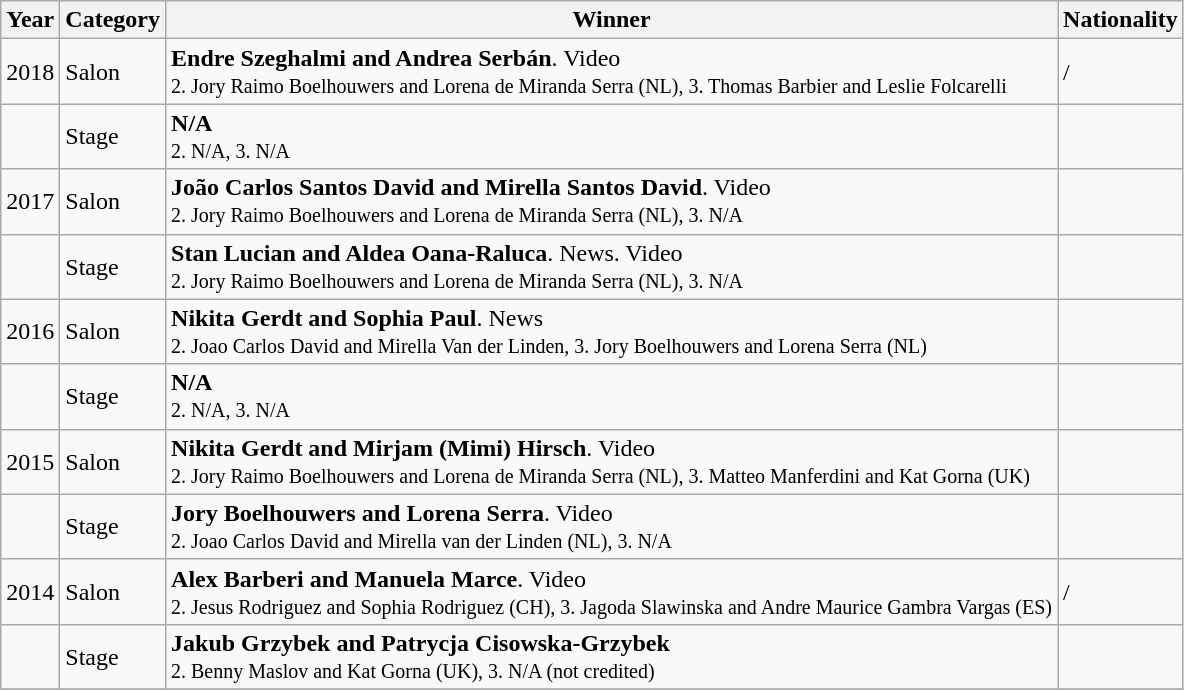<table class="wikitable sortable">
<tr>
<th>Year</th>
<th>Category</th>
<th>Winner</th>
<th>Nationality</th>
</tr>
<tr>
<td>2018</td>
<td>Salon</td>
<td><strong>Endre Szeghalmi and Andrea Serbán</strong>. Video<br><small>2. Jory Raimo Boelhouwers and Lorena de Miranda Serra (NL), 3. Thomas Barbier and Leslie Folcarelli </small></td>
<td> / </td>
</tr>
<tr>
<td></td>
<td>Stage</td>
<td><strong>N/A</strong><br><small>2. N/A, 3. N/A </small></td>
<td></td>
</tr>
<tr>
<td>2017</td>
<td>Salon</td>
<td><strong>João Carlos Santos David and Mirella Santos David</strong>. Video<br><small>2. Jory Raimo Boelhouwers and Lorena de Miranda Serra (NL), 3. N/A </small></td>
<td></td>
</tr>
<tr>
<td></td>
<td>Stage</td>
<td><strong>Stan Lucian and Aldea Oana-Raluca</strong>. News. Video<br><small>2. Jory Raimo Boelhouwers and Lorena de Miranda Serra (NL), 3. N/A </small></td>
<td></td>
</tr>
<tr>
<td>2016</td>
<td>Salon</td>
<td><strong>Nikita Gerdt and Sophia Paul</strong>. News<br><small>2. Joao Carlos David and Mirella Van der Linden, 3. Jory Boelhouwers and Lorena Serra (NL)</small></td>
<td></td>
</tr>
<tr>
<td></td>
<td>Stage</td>
<td><strong>N/A</strong><br><small>2. N/A, 3. N/A </small></td>
<td></td>
</tr>
<tr>
<td>2015</td>
<td>Salon</td>
<td><strong>Nikita Gerdt and Mirjam (Mimi) Hirsch</strong>. Video<br><small>2. Jory Raimo Boelhouwers and Lorena de Miranda Serra (NL), 3. Matteo Manferdini and Kat Gorna (UK)</small></td>
<td></td>
</tr>
<tr>
<td></td>
<td>Stage</td>
<td><strong>Jory Boelhouwers and Lorena Serra</strong>. Video<br><small>2. Joao Carlos David and Mirella van der Linden (NL), 3. N/A </small></td>
<td></td>
</tr>
<tr>
<td>2014</td>
<td>Salon</td>
<td><strong>Alex Barberi and Manuela Marce</strong>. Video<br><small>2. Jesus Rodriguez and Sophia Rodriguez (CH), 3. Jagoda Slawinska and Andre Maurice Gambra Vargas (ES)</small></td>
<td> / </td>
</tr>
<tr>
<td></td>
<td>Stage</td>
<td><strong>Jakub Grzybek and Patrycja Cisowska-Grzybek</strong><br><small>2. Benny Maslov and Kat Gorna (UK), 3. N/A (not credited)</small></td>
<td></td>
</tr>
<tr>
</tr>
</table>
